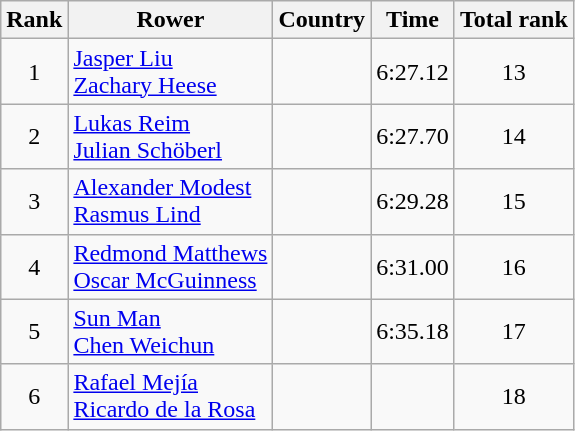<table class="wikitable" style="text-align:center">
<tr>
<th>Rank</th>
<th>Rower</th>
<th>Country</th>
<th>Time</th>
<th>Total rank</th>
</tr>
<tr>
<td>1</td>
<td align="left"><a href='#'>Jasper Liu</a><br><a href='#'>Zachary Heese</a></td>
<td align="left"></td>
<td>6:27.12</td>
<td>13</td>
</tr>
<tr>
<td>2</td>
<td align="left"><a href='#'>Lukas Reim</a><br><a href='#'>Julian Schöberl</a></td>
<td align="left"></td>
<td>6:27.70</td>
<td>14</td>
</tr>
<tr>
<td>3</td>
<td align="left"><a href='#'>Alexander Modest</a><br><a href='#'>Rasmus Lind</a></td>
<td align="left"></td>
<td>6:29.28</td>
<td>15</td>
</tr>
<tr>
<td>4</td>
<td align="left"><a href='#'>Redmond Matthews</a><br><a href='#'>Oscar McGuinness</a></td>
<td align="left"></td>
<td>6:31.00</td>
<td>16</td>
</tr>
<tr>
<td>5</td>
<td align="left"><a href='#'>Sun Man</a><br><a href='#'>Chen Weichun</a></td>
<td align="left"></td>
<td>6:35.18</td>
<td>17</td>
</tr>
<tr>
<td>6</td>
<td align="left"><a href='#'>Rafael Mejía</a><br><a href='#'>Ricardo de la Rosa</a></td>
<td align="left"></td>
<td></td>
<td>18</td>
</tr>
</table>
